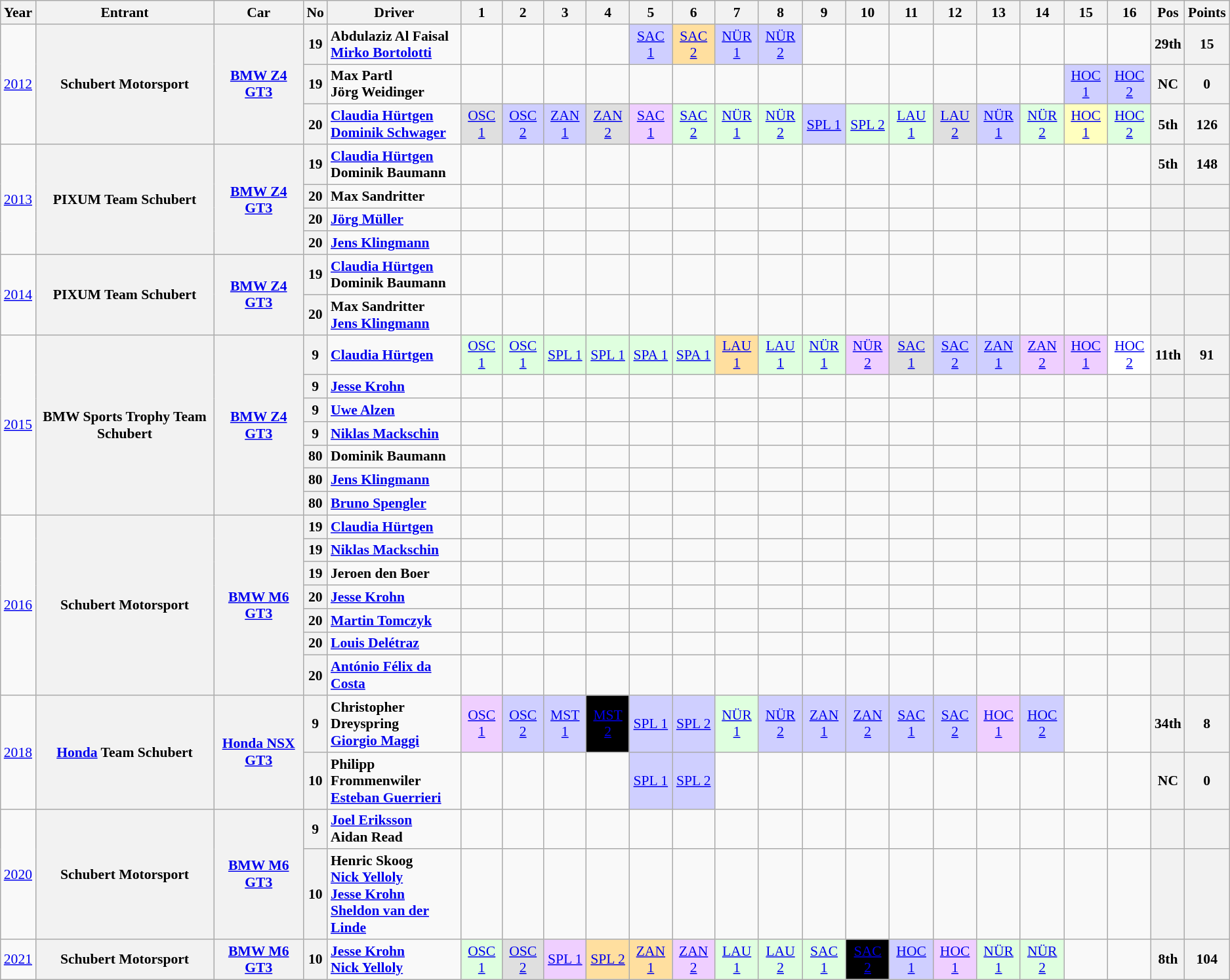<table class="wikitable" border="1" style="text-align:center; font-size:90%;">
<tr>
<th>Year</th>
<th>Entrant</th>
<th>Car</th>
<th>No</th>
<th>Driver</th>
<th>1</th>
<th>2</th>
<th>3</th>
<th>4</th>
<th>5</th>
<th>6</th>
<th>7</th>
<th>8</th>
<th>9</th>
<th>10</th>
<th>11</th>
<th>12</th>
<th>13</th>
<th>14</th>
<th>15</th>
<th>16</th>
<th>Pos</th>
<th>Points</th>
</tr>
<tr>
<td rowspan=3><a href='#'>2012</a></td>
<th rowspan=3>Schubert Motorsport</th>
<th rowspan=3><a href='#'>BMW Z4 GT3</a></th>
<th>19</th>
<td align="left"><strong> Abdulaziz Al Faisal<br> <a href='#'>Mirko Bortolotti</a></strong></td>
<td></td>
<td></td>
<td></td>
<td></td>
<td style="background:#CFCFFF;"><a href='#'>SAC 1</a><br></td>
<td style="background:#FFDF9F;"><a href='#'>SAC 2</a><br></td>
<td style="background:#CFCFFF;"><a href='#'>NÜR 1</a><br></td>
<td style="background:#CFCFFF;"><a href='#'>NÜR 2</a><br></td>
<td></td>
<td></td>
<td></td>
<td></td>
<td></td>
<td></td>
<td></td>
<td></td>
<th>29th</th>
<th>15</th>
</tr>
<tr>
<th>19</th>
<td align="left"><strong> Max Partl<br> Jörg Weidinger</strong></td>
<td></td>
<td></td>
<td></td>
<td></td>
<td></td>
<td></td>
<td></td>
<td></td>
<td></td>
<td></td>
<td></td>
<td></td>
<td></td>
<td></td>
<td style="background:#CFCFFF;"><a href='#'>HOC 1</a><br></td>
<td style="background:#CFCFFF;"><a href='#'>HOC 2</a><br></td>
<th>NC</th>
<th>0</th>
</tr>
<tr>
<th>20</th>
<td align="left"><strong> <a href='#'>Claudia Hürtgen</a><br> <a href='#'>Dominik Schwager</a></strong></td>
<td style="background:#DFDFDF;"><a href='#'>OSC 1</a><br></td>
<td style="background:#CFCFFF;"><a href='#'>OSC 2</a><br></td>
<td style="background:#CFCFFF;"><a href='#'>ZAN 1</a><br></td>
<td style="background:#DFDFDF;"><a href='#'>ZAN 2</a><br></td>
<td style="background:#EFCFFF;"><a href='#'>SAC 1</a><br></td>
<td style="background:#DFFFDF;"><a href='#'>SAC 2</a><br></td>
<td style="background:#DFFFDF;"><a href='#'>NÜR 1</a><br></td>
<td style="background:#DFFFDF;"><a href='#'>NÜR 2</a><br></td>
<td style="background:#CFCFFF;"><a href='#'>SPL 1</a><br></td>
<td style="background:#DFFFDF;"><a href='#'>SPL 2</a><br></td>
<td style="background:#DFFFDF;"><a href='#'>LAU 1</a><br></td>
<td style="background:#DFDFDF;"><a href='#'>LAU 2</a><br></td>
<td style="background:#CFCFFF;"><a href='#'>NÜR 1</a><br></td>
<td style="background:#DFFFDF;"><a href='#'>NÜR 2</a><br></td>
<td style="background:#FFFFBF;"><a href='#'>HOC 1</a><br></td>
<td style="background:#DFFFDF;"><a href='#'>HOC 2</a><br></td>
<th>5th</th>
<th>126</th>
</tr>
<tr>
<td rowspan=4><a href='#'>2013</a></td>
<th rowspan=4>PIXUM Team Schubert</th>
<th rowspan=4><a href='#'>BMW Z4 GT3</a></th>
<th>19</th>
<td align="left"><strong> <a href='#'>Claudia Hürtgen</a><br> Dominik Baumann</strong></td>
<td></td>
<td></td>
<td></td>
<td></td>
<td></td>
<td></td>
<td></td>
<td></td>
<td></td>
<td></td>
<td></td>
<td></td>
<td></td>
<td></td>
<td></td>
<td></td>
<th>5th</th>
<th>148</th>
</tr>
<tr>
<th>20</th>
<td align="left"><strong> Max Sandritter</strong></td>
<td></td>
<td></td>
<td></td>
<td></td>
<td></td>
<td></td>
<td></td>
<td></td>
<td></td>
<td></td>
<td></td>
<td></td>
<td></td>
<td></td>
<td></td>
<td></td>
<th></th>
<th></th>
</tr>
<tr>
<th>20</th>
<td align="left"><strong> <a href='#'>Jörg Müller</a></strong></td>
<td></td>
<td></td>
<td></td>
<td></td>
<td></td>
<td></td>
<td></td>
<td></td>
<td></td>
<td></td>
<td></td>
<td></td>
<td></td>
<td></td>
<td></td>
<td></td>
<th></th>
<th></th>
</tr>
<tr>
<th>20</th>
<td align="left"><strong> <a href='#'>Jens Klingmann</a></strong></td>
<td></td>
<td></td>
<td></td>
<td></td>
<td></td>
<td></td>
<td></td>
<td></td>
<td></td>
<td></td>
<td></td>
<td></td>
<td></td>
<td></td>
<td></td>
<td></td>
<th></th>
<th></th>
</tr>
<tr>
<td rowspan=2><a href='#'>2014</a></td>
<th rowspan=2>PIXUM Team Schubert</th>
<th rowspan=2><a href='#'>BMW Z4 GT3</a></th>
<th>19</th>
<td align="left"><strong> <a href='#'>Claudia Hürtgen</a><br> Dominik Baumann</strong></td>
<td></td>
<td></td>
<td></td>
<td></td>
<td></td>
<td></td>
<td></td>
<td></td>
<td></td>
<td></td>
<td></td>
<td></td>
<td></td>
<td></td>
<td></td>
<td></td>
<th></th>
<th></th>
</tr>
<tr>
<th>20</th>
<td align="left"><strong> Max Sandritter<br> <a href='#'>Jens Klingmann</a></strong></td>
<td></td>
<td></td>
<td></td>
<td></td>
<td></td>
<td></td>
<td></td>
<td></td>
<td></td>
<td></td>
<td></td>
<td></td>
<td></td>
<td></td>
<td></td>
<td></td>
<th></th>
<th></th>
</tr>
<tr>
<td rowspan=7><a href='#'>2015</a></td>
<th rowspan=7>BMW Sports Trophy Team Schubert</th>
<th rowspan=7><a href='#'>BMW Z4 GT3</a></th>
<th>9</th>
<td align="left"><strong> <a href='#'>Claudia Hürtgen</a></strong></td>
<td style="background:#DFFFDF;"><a href='#'>OSC 1</a><br></td>
<td style="background:#DFFFDF;"><a href='#'>OSC 1</a><br></td>
<td style="background:#DFFFDF;"><a href='#'>SPL 1</a><br></td>
<td style="background:#DFFFDF;"><a href='#'>SPL 1</a><br></td>
<td style="background:#DFFFDF;"><a href='#'>SPA 1</a><br></td>
<td style="background:#DFFFDF;"><a href='#'>SPA 1</a><br></td>
<td style="background:#FFDF9F"><a href='#'>LAU 1</a><br></td>
<td style="background:#DFFFDF;"><a href='#'>LAU 1</a><br></td>
<td style="background:#DFFFDF;"><a href='#'>NÜR 1</a><br></td>
<td style="background:#EFCFFF;"><a href='#'>NÜR 2</a><br></td>
<td style="background:#DFDFDF;"><a href='#'>SAC 1</a><br></td>
<td style="background:#CFCFFF;"><a href='#'>SAC 2</a><br></td>
<td style="background:#CFCFFF;"><a href='#'>ZAN 1</a><br></td>
<td style="background:#EFCFFF;"><a href='#'>ZAN 2</a><br></td>
<td style="background:#EFCFFF;"><a href='#'>HOC 1</a><br></td>
<td style="background:#FFFFFF;"><a href='#'>HOC 2</a><br></td>
<th>11th</th>
<th>91</th>
</tr>
<tr>
<th>9</th>
<td align="left"><strong> <a href='#'>Jesse Krohn</a></strong></td>
<td></td>
<td></td>
<td></td>
<td></td>
<td></td>
<td></td>
<td></td>
<td></td>
<td></td>
<td></td>
<td></td>
<td></td>
<td></td>
<td></td>
<td></td>
<td></td>
<th></th>
<th></th>
</tr>
<tr>
<th>9</th>
<td align="left"><strong> <a href='#'>Uwe Alzen</a></strong></td>
<td></td>
<td></td>
<td></td>
<td></td>
<td></td>
<td></td>
<td></td>
<td></td>
<td></td>
<td></td>
<td></td>
<td></td>
<td></td>
<td></td>
<td></td>
<td></td>
<th></th>
<th></th>
</tr>
<tr>
<th>9</th>
<td align="left"><strong> <a href='#'>Niklas Mackschin</a></strong></td>
<td></td>
<td></td>
<td></td>
<td></td>
<td></td>
<td></td>
<td></td>
<td></td>
<td></td>
<td></td>
<td></td>
<td></td>
<td></td>
<td></td>
<td></td>
<td></td>
<th></th>
<th></th>
</tr>
<tr>
<th>80</th>
<td align="left"><strong> Dominik Baumann</strong></td>
<td></td>
<td></td>
<td></td>
<td></td>
<td></td>
<td></td>
<td></td>
<td></td>
<td></td>
<td></td>
<td></td>
<td></td>
<td></td>
<td></td>
<td></td>
<td></td>
<th></th>
<th></th>
</tr>
<tr>
<th>80</th>
<td align="left"><strong> <a href='#'>Jens Klingmann</a></strong></td>
<td></td>
<td></td>
<td></td>
<td></td>
<td></td>
<td></td>
<td></td>
<td></td>
<td></td>
<td></td>
<td></td>
<td></td>
<td></td>
<td></td>
<td></td>
<td></td>
<th></th>
<th></th>
</tr>
<tr>
<th>80</th>
<td align="left"><strong> <a href='#'>Bruno Spengler</a></strong></td>
<td></td>
<td></td>
<td></td>
<td></td>
<td></td>
<td></td>
<td></td>
<td></td>
<td></td>
<td></td>
<td></td>
<td></td>
<td></td>
<td></td>
<td></td>
<td></td>
<th></th>
<th></th>
</tr>
<tr>
<td rowspan=7><a href='#'>2016</a></td>
<th rowspan=7>Schubert Motorsport</th>
<th rowspan=7><a href='#'>BMW M6 GT3</a></th>
<th>19</th>
<td align="left"><strong> <a href='#'>Claudia Hürtgen</a></strong></td>
<td></td>
<td></td>
<td></td>
<td></td>
<td></td>
<td></td>
<td></td>
<td></td>
<td></td>
<td></td>
<td></td>
<td></td>
<td></td>
<td></td>
<td></td>
<td></td>
<th></th>
<th></th>
</tr>
<tr>
<th>19</th>
<td align="left"><strong> <a href='#'>Niklas Mackschin</a></strong></td>
<td></td>
<td></td>
<td></td>
<td></td>
<td></td>
<td></td>
<td></td>
<td></td>
<td></td>
<td></td>
<td></td>
<td></td>
<td></td>
<td></td>
<td></td>
<td></td>
<th></th>
<th></th>
</tr>
<tr>
<th>19</th>
<td align="left"><strong> Jeroen den Boer</strong></td>
<td></td>
<td></td>
<td></td>
<td></td>
<td></td>
<td></td>
<td></td>
<td></td>
<td></td>
<td></td>
<td></td>
<td></td>
<td></td>
<td></td>
<td></td>
<td></td>
<th></th>
<th></th>
</tr>
<tr>
<th>20</th>
<td align="left"><strong> <a href='#'>Jesse Krohn</a></strong></td>
<td></td>
<td></td>
<td></td>
<td></td>
<td></td>
<td></td>
<td></td>
<td></td>
<td></td>
<td></td>
<td></td>
<td></td>
<td></td>
<td></td>
<td></td>
<td></td>
<th></th>
<th></th>
</tr>
<tr>
<th>20</th>
<td align="left"><strong> <a href='#'>Martin Tomczyk</a></strong></td>
<td></td>
<td></td>
<td></td>
<td></td>
<td></td>
<td></td>
<td></td>
<td></td>
<td></td>
<td></td>
<td></td>
<td></td>
<td></td>
<td></td>
<td></td>
<td></td>
<th></th>
<th></th>
</tr>
<tr>
<th>20</th>
<td align="left"><strong> <a href='#'>Louis Delétraz</a></strong></td>
<td></td>
<td></td>
<td></td>
<td></td>
<td></td>
<td></td>
<td></td>
<td></td>
<td></td>
<td></td>
<td></td>
<td></td>
<td></td>
<td></td>
<td></td>
<td></td>
<th></th>
<th></th>
</tr>
<tr>
<th>20</th>
<td align="left"><strong> <a href='#'>António Félix da Costa</a></strong></td>
<td></td>
<td></td>
<td></td>
<td></td>
<td></td>
<td></td>
<td></td>
<td></td>
<td></td>
<td></td>
<td></td>
<td></td>
<td></td>
<td></td>
<td></td>
<td></td>
<th></th>
<th></th>
</tr>
<tr>
<td rowspan=2><a href='#'>2018</a></td>
<th rowspan=2><a href='#'>Honda</a> Team Schubert</th>
<th rowspan=2><a href='#'>Honda NSX GT3</a></th>
<th>9</th>
<td align="left"><strong> Christopher Dreyspring<br> <a href='#'>Giorgio Maggi</a></strong></td>
<td style="background:#EFCFFF;"><a href='#'>OSC 1</a><br></td>
<td style="background:#CFCFFF;"><a href='#'>OSC 2</a><br></td>
<td style="background:#CFCFFF;"><a href='#'>MST 1</a><br></td>
<td style="background:#000000; color:white;"><a href='#'>MST 2</a><br></td>
<td style="background:#CFCFFF;"><a href='#'>SPL 1</a><br></td>
<td style="background:#CFCFFF;"><a href='#'>SPL 2</a><br></td>
<td style="background:#DFFFDF;"><a href='#'>NÜR 1</a><br></td>
<td style="background:#CFCFFF;"><a href='#'>NÜR 2</a><br></td>
<td style="background:#CFCFFF;"><a href='#'>ZAN 1</a><br></td>
<td style="background:#CFCFFF;"><a href='#'>ZAN 2</a><br></td>
<td style="background:#CFCFFF;"><a href='#'>SAC 1</a><br></td>
<td style="background:#CFCFFF;"><a href='#'>SAC 2</a><br></td>
<td style="background:#EFCFFF;"><a href='#'>HOC 1</a><br></td>
<td style="background:#CFCFFF;"><a href='#'>HOC 2</a><br></td>
<td></td>
<td></td>
<th>34th</th>
<th>8</th>
</tr>
<tr>
<th>10</th>
<td align="left"><strong> Philipp Frommenwiler<br> <a href='#'>Esteban Guerrieri</a></strong></td>
<td></td>
<td></td>
<td></td>
<td></td>
<td style="background:#CFCFFF;"><a href='#'>SPL 1</a><br></td>
<td style="background:#CFCFFF;"><a href='#'>SPL 2</a><br></td>
<td></td>
<td></td>
<td></td>
<td></td>
<td></td>
<td></td>
<td></td>
<td></td>
<td></td>
<td></td>
<th>NC</th>
<th>0</th>
</tr>
<tr>
<td rowspan=2><a href='#'>2020</a></td>
<th rowspan=2>Schubert Motorsport</th>
<th rowspan=2><a href='#'>BMW M6 GT3</a></th>
<th>9</th>
<td align="left"><strong> <a href='#'>Joel Eriksson</a><br> Aidan Read<br></strong></td>
<td></td>
<td></td>
<td></td>
<td></td>
<td></td>
<td></td>
<td></td>
<td></td>
<td></td>
<td></td>
<td></td>
<td></td>
<td></td>
<td></td>
<td></td>
<td></td>
<th></th>
<th></th>
</tr>
<tr>
<th>10</th>
<td align="left"><strong> Henric Skoog<br> <a href='#'>Nick Yelloly</a><br> <a href='#'>Jesse Krohn</a><br> <a href='#'>Sheldon van der Linde</a></strong></td>
<td></td>
<td></td>
<td></td>
<td></td>
<td></td>
<td></td>
<td></td>
<td></td>
<td></td>
<td></td>
<td></td>
<td></td>
<td></td>
<td></td>
<td></td>
<td></td>
<th></th>
<th></th>
</tr>
<tr>
<td rowspan=1><a href='#'>2021</a></td>
<th rowspan=1>Schubert Motorsport</th>
<th rowspan=1><a href='#'>BMW M6 GT3</a></th>
<th>10</th>
<td align="left"><strong> <a href='#'>Jesse Krohn</a><br> <a href='#'>Nick Yelloly</a></strong></td>
<td style="background:#DFFFDF;"><a href='#'>OSC 1</a><br></td>
<td style="background:#DFDFDF;"><a href='#'>OSC 2</a><br></td>
<td style="background:#EFCFFF;"><a href='#'>SPL 1</a><br></td>
<td style="background:#FFDF9F"><a href='#'>SPL 2</a><br></td>
<td style="background:#FFDF9F"><a href='#'>ZAN 1</a><br></td>
<td style="background:#EFCFFF"><a href='#'>ZAN 2</a><br></td>
<td style="background:#DFFFDF;"><a href='#'>LAU 1</a><br></td>
<td style="background:#DFFFDF;"><a href='#'>LAU 2</a><br></td>
<td style="background:#DFFFDF;"><a href='#'>SAC 1</a><br></td>
<td style="background:#000000; color:white;"><a href='#'>SAC 2</a><br></td>
<td style="background:#CFCFFF;"><a href='#'>HOC 1</a><br></td>
<td style="background:#EFCFFF"><a href='#'>HOC 1</a><br></td>
<td style="background:#DFFFDF;"><a href='#'>NÜR 1</a><br></td>
<td style="background:#DFFFDF;"><a href='#'>NÜR 2</a><br></td>
<td></td>
<td></td>
<th>8th</th>
<th>104</th>
</tr>
</table>
